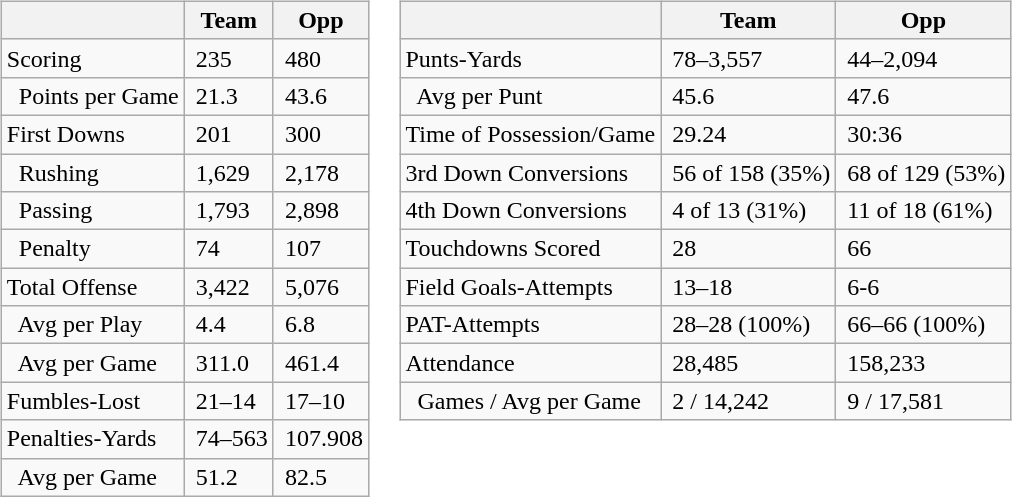<table>
<tr>
<td valign="top"><br><table class="wikitable" style="white-space:nowrap;">
<tr>
<th></th>
<th>Team</th>
<th>Opp</th>
</tr>
<tr>
<td>Scoring</td>
<td> 235</td>
<td> 480</td>
</tr>
<tr>
<td>  Points per Game</td>
<td> 21.3</td>
<td> 43.6</td>
</tr>
<tr>
<td>First Downs</td>
<td> 201</td>
<td> 300</td>
</tr>
<tr>
<td>  Rushing</td>
<td> 1,629</td>
<td> 2,178</td>
</tr>
<tr>
<td>  Passing</td>
<td> 1,793</td>
<td> 2,898</td>
</tr>
<tr>
<td>  Penalty</td>
<td> 74</td>
<td> 107</td>
</tr>
<tr>
<td>Total Offense</td>
<td> 3,422</td>
<td> 5,076</td>
</tr>
<tr>
<td>  Avg per Play</td>
<td> 4.4</td>
<td> 6.8</td>
</tr>
<tr>
<td>  Avg per Game</td>
<td> 311.0</td>
<td> 461.4</td>
</tr>
<tr>
<td>Fumbles-Lost</td>
<td> 21–14</td>
<td> 17–10</td>
</tr>
<tr>
<td>Penalties-Yards</td>
<td> 74–563</td>
<td> 107.908</td>
</tr>
<tr>
<td>  Avg per Game</td>
<td> 51.2</td>
<td> 82.5</td>
</tr>
</table>
</td>
<td valign="top"><br><table class="wikitable" style="white-space:nowrap;">
<tr>
<th></th>
<th>Team</th>
<th>Opp</th>
</tr>
<tr>
<td>Punts-Yards</td>
<td> 78–3,557</td>
<td> 44–2,094</td>
</tr>
<tr>
<td>  Avg per Punt</td>
<td> 45.6</td>
<td> 47.6</td>
</tr>
<tr>
<td>Time of Possession/Game</td>
<td> 29.24</td>
<td> 30:36</td>
</tr>
<tr>
<td>3rd Down Conversions</td>
<td> 56 of 158 (35%)</td>
<td> 68 of 129 (53%)</td>
</tr>
<tr>
<td>4th Down Conversions</td>
<td> 4 of 13 (31%)</td>
<td> 11 of 18 (61%)</td>
</tr>
<tr>
<td>Touchdowns Scored</td>
<td> 28</td>
<td> 66</td>
</tr>
<tr>
<td>Field Goals-Attempts</td>
<td> 13–18</td>
<td> 6-6</td>
</tr>
<tr>
<td>PAT-Attempts</td>
<td> 28–28 (100%)</td>
<td> 66–66 (100%)</td>
</tr>
<tr>
<td>Attendance</td>
<td> 28,485</td>
<td> 158,233</td>
</tr>
<tr>
<td>  Games / Avg per Game</td>
<td> 2 / 14,242</td>
<td> 9 / 17,581</td>
</tr>
</table>
</td>
</tr>
</table>
